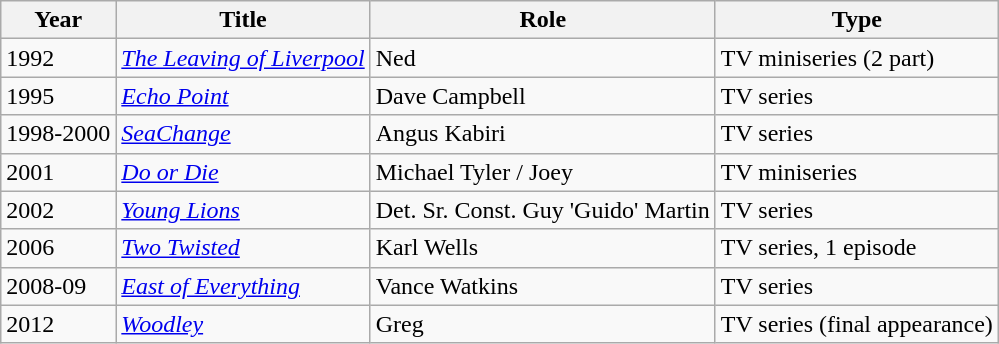<table class="wikitable">
<tr>
<th>Year</th>
<th>Title</th>
<th>Role</th>
<th>Type</th>
</tr>
<tr>
<td>1992</td>
<td><em><a href='#'>The Leaving of Liverpool</a></em></td>
<td>Ned</td>
<td>TV miniseries (2 part)</td>
</tr>
<tr>
<td>1995</td>
<td><em><a href='#'>Echo Point</a></em></td>
<td>Dave Campbell</td>
<td>TV series</td>
</tr>
<tr>
<td>1998-2000</td>
<td><em><a href='#'>SeaChange</a></em></td>
<td>Angus Kabiri</td>
<td>TV series</td>
</tr>
<tr>
<td>2001</td>
<td><em><a href='#'>Do or Die</a></em></td>
<td>Michael Tyler / Joey</td>
<td>TV miniseries</td>
</tr>
<tr>
<td>2002</td>
<td><em><a href='#'>Young Lions</a></em></td>
<td>Det. Sr. Const. Guy 'Guido' Martin</td>
<td>TV series</td>
</tr>
<tr>
<td>2006</td>
<td><em><a href='#'>Two Twisted</a></em></td>
<td>Karl Wells</td>
<td>TV series, 1 episode</td>
</tr>
<tr>
<td>2008-09</td>
<td><em><a href='#'>East of Everything</a></em></td>
<td>Vance Watkins</td>
<td>TV series</td>
</tr>
<tr>
<td>2012</td>
<td><em><a href='#'>Woodley</a></em></td>
<td>Greg</td>
<td>TV series (final appearance)</td>
</tr>
</table>
